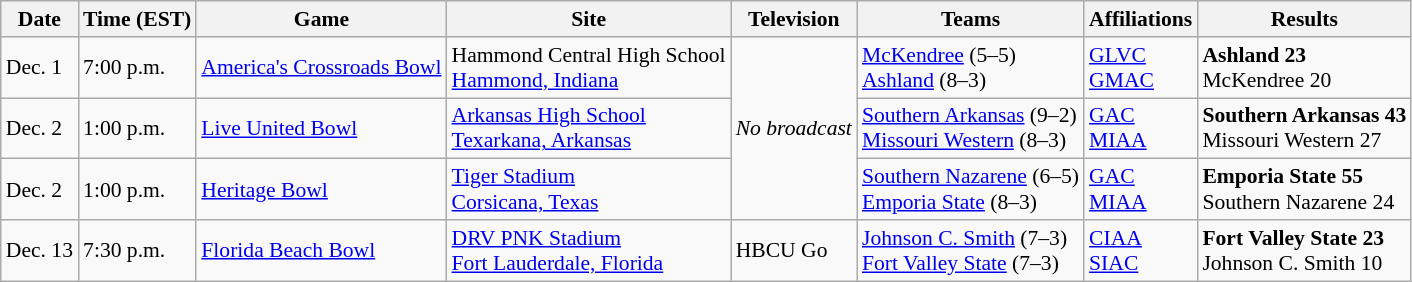<table class="wikitable" style="font-size:90%">
<tr>
<th>Date</th>
<th>Time (EST)</th>
<th>Game</th>
<th>Site</th>
<th>Television</th>
<th>Teams</th>
<th>Affiliations</th>
<th>Results</th>
</tr>
<tr>
<td>Dec. 1</td>
<td>7:00 p.m.</td>
<td><a href='#'>America's Crossroads Bowl</a></td>
<td>Hammond Central High School<br><a href='#'>Hammond, Indiana</a></td>
<td rowspan=3><em>No broadcast</em></td>
<td><a href='#'>McKendree</a> (5–5)<br><a href='#'>Ashland</a> (8–3)</td>
<td><a href='#'>GLVC</a><br><a href='#'>GMAC</a></td>
<td><strong>Ashland 23</strong><br>McKendree 20</td>
</tr>
<tr>
<td>Dec. 2</td>
<td>1:00 p.m.</td>
<td><a href='#'>Live United Bowl</a></td>
<td><a href='#'>Arkansas High School</a><br><a href='#'>Texarkana, Arkansas</a></td>
<td><a href='#'>Southern Arkansas</a> (9–2)<br><a href='#'>Missouri Western</a> (8–3)</td>
<td><a href='#'>GAC</a><br><a href='#'>MIAA</a></td>
<td><strong>Southern Arkansas 43</strong><br>Missouri Western 27</td>
</tr>
<tr>
<td>Dec. 2</td>
<td>1:00 p.m.</td>
<td><a href='#'>Heritage Bowl</a></td>
<td><a href='#'>Tiger Stadium</a><br><a href='#'>Corsicana, Texas</a></td>
<td><a href='#'>Southern Nazarene</a> (6–5)<br><a href='#'>Emporia State</a> (8–3)</td>
<td><a href='#'>GAC</a><br><a href='#'>MIAA</a></td>
<td><strong>Emporia State 55</strong><br>Southern Nazarene 24</td>
</tr>
<tr>
<td>Dec. 13</td>
<td>7:30 p.m.</td>
<td><a href='#'>Florida Beach Bowl</a></td>
<td><a href='#'>DRV PNK Stadium</a><br><a href='#'>Fort Lauderdale, Florida</a></td>
<td>HBCU Go</td>
<td><a href='#'>Johnson C. Smith</a> (7–3)<br><a href='#'>Fort Valley State</a> (7–3)</td>
<td><a href='#'>CIAA</a><br><a href='#'>SIAC</a></td>
<td><strong>Fort Valley State 23</strong><br>Johnson C. Smith 10</td>
</tr>
</table>
